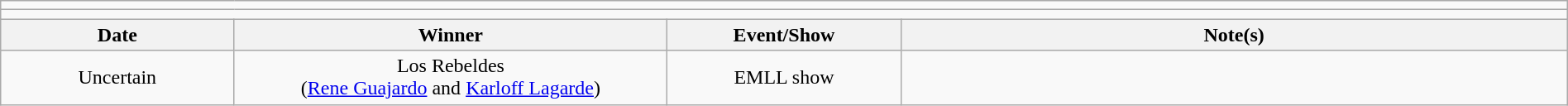<table class="wikitable" style="text-align:center; width:100%;">
<tr>
<td colspan=5></td>
</tr>
<tr>
<td colspan=5><strong></strong></td>
</tr>
<tr>
<th width=14%>Date</th>
<th width=26%>Winner</th>
<th width=14%>Event/Show</th>
<th width=40%>Note(s)</th>
</tr>
<tr>
<td>Uncertain</td>
<td>Los Rebeldes<br>(<a href='#'>Rene Guajardo</a> and <a href='#'>Karloff Lagarde</a>)</td>
<td>EMLL show</td>
<td align=left></td>
</tr>
</table>
